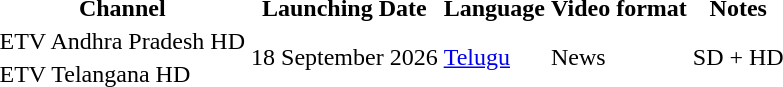<table wikitable>
<tr style=>
<th>Channel</th>
<th>Launching Date</th>
<th>Language</th>
<th>Video format</th>
<th>Notes</th>
</tr>
<tr>
<td>ETV Andhra Pradesh HD</td>
<td rowspan=2 align=>18 September 2026</td>
<td rowspan=2 align=><a href='#'>Telugu</a></td>
<td rowspan=2 align=>News</td>
<td rowspan=2 align=>SD + HD</td>
</tr>
<tr>
<td>ETV Telangana HD</td>
<td></td>
</tr>
</table>
